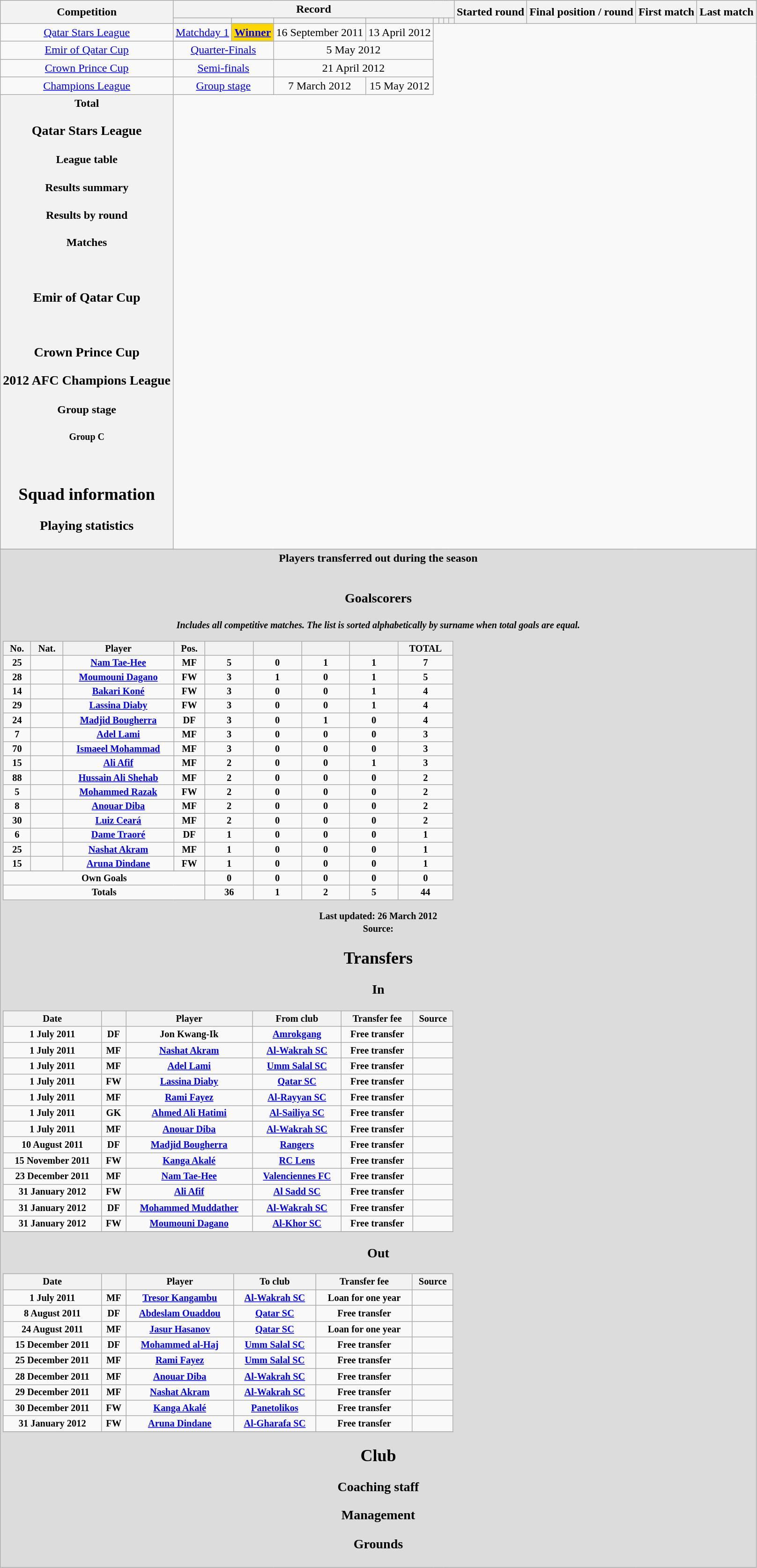<table class="wikitable" style="text-align: center">
<tr>
<th rowspan=2>Competition</th>
<th colspan=8>Record</th>
<th rowspan=2>Started round</th>
<th rowspan=2>Final position / round</th>
<th rowspan=2>First match</th>
<th rowspan=2>Last match</th>
</tr>
<tr>
<th></th>
<th></th>
<th></th>
<th></th>
<th></th>
<th></th>
<th></th>
<th></th>
</tr>
<tr>
<td><a href='#'>Qatar Stars League</a><br></td>
<td><a href='#'>Matchday 1</a></td>
<td style="background:gold;"><a href='#'><strong>Winner</strong></a></td>
<td>16 September 2011</td>
<td>13 April 2012</td>
</tr>
<tr>
<td><a href='#'>Emir of Qatar Cup</a><br></td>
<td colspan=2><a href='#'>Quarter-Finals</a></td>
<td colspan=2>5 May 2012</td>
</tr>
<tr>
<td><a href='#'>Crown Prince Cup</a><br></td>
<td colspan=2><a href='#'>Semi-finals</a></td>
<td colspan=2>21 April 2012</td>
</tr>
<tr>
<td><a href='#'>Champions League</a><br></td>
<td colspan=2><a href='#'>Group stage</a></td>
<td>7 March 2012</td>
<td>15 May 2012</td>
</tr>
<tr>
<th>Total<br>
<h3>Qatar Stars League</h3><h4>League table</h4><h4>Results summary</h4>
<h4>Results by round</h4><h4>Matches</h4>

<br>




















<h3>Emir of Qatar Cup</h3><br><h3>Crown Prince Cup</h3>
<h3>2012 AFC Champions League</h3><h4>Group stage</h4><h5>Group C</h5><br>




<h2>Squad information</h2><h3>Playing statistics</h3></th>
</tr>
<tr>
</tr>
<tr>
<th colspan=16 style=background:#dcdcdc; text-align:center>Players transferred out during the season<br>

<br>
<h3>Goalscorers</h3><small><em>Includes all competitive matches. The list is sorted alphabetically by surname when total goals are equal.</em></small><table class="wikitable sortable alternance"  style="font-size:85%; text-align:center; line-height:14px; width:60%;">
<tr>
<th width=10>No.</th>
<th width=10>Nat.</th>
<th width=100>Player</th>
<th width=10>Pos.</th>
<th width=40></th>
<th width=40></th>
<th width=40></th>
<th width=40></th>
<th width=40>TOTAL</th>
</tr>
<tr>
<td>25</td>
<td></td>
<td><a href='#'>Nam Tae-Hee</a></td>
<td>MF</td>
<td>5</td>
<td>0</td>
<td>1</td>
<td>1</td>
<td>7</td>
</tr>
<tr>
<td>28</td>
<td></td>
<td><a href='#'>Moumouni Dagano</a></td>
<td>FW</td>
<td>3</td>
<td>1</td>
<td>0</td>
<td>1</td>
<td>5</td>
</tr>
<tr>
<td>14</td>
<td></td>
<td><a href='#'>Bakari Koné</a></td>
<td>FW</td>
<td>3</td>
<td>0</td>
<td>0</td>
<td>1</td>
<td>4</td>
</tr>
<tr>
<td>29</td>
<td></td>
<td><a href='#'>Lassina Diaby</a></td>
<td>FW</td>
<td>3</td>
<td>0</td>
<td>0</td>
<td>1</td>
<td>4</td>
</tr>
<tr>
<td>24</td>
<td></td>
<td><a href='#'>Madjid Bougherra</a></td>
<td>DF</td>
<td>3</td>
<td>0</td>
<td>1</td>
<td>0</td>
<td>4</td>
</tr>
<tr>
<td>7</td>
<td></td>
<td><a href='#'>Adel Lami</a></td>
<td>MF</td>
<td>3</td>
<td>0</td>
<td>0</td>
<td>0</td>
<td>3</td>
</tr>
<tr>
<td>70</td>
<td></td>
<td><a href='#'>Ismaeel Mohammad</a></td>
<td>MF</td>
<td>3</td>
<td>0</td>
<td>0</td>
<td>0</td>
<td>3</td>
</tr>
<tr>
<td>15</td>
<td></td>
<td><a href='#'>Ali Afif</a></td>
<td>MF</td>
<td>2</td>
<td>0</td>
<td>0</td>
<td>1</td>
<td>3</td>
</tr>
<tr>
<td>88</td>
<td></td>
<td><a href='#'>Hussain Ali Shehab</a></td>
<td>MF</td>
<td>2</td>
<td>0</td>
<td>0</td>
<td>0</td>
<td>2</td>
</tr>
<tr>
<td>5</td>
<td></td>
<td><a href='#'>Mohammed Razak</a></td>
<td>FW</td>
<td>2</td>
<td>0</td>
<td>0</td>
<td>0</td>
<td>2</td>
</tr>
<tr>
<td>8</td>
<td></td>
<td><a href='#'>Anouar Diba</a></td>
<td>MF</td>
<td>2</td>
<td>0</td>
<td>0</td>
<td>0</td>
<td>2</td>
</tr>
<tr>
<td>30</td>
<td></td>
<td><a href='#'>Luiz Ceará</a></td>
<td>MF</td>
<td>2</td>
<td>0</td>
<td>0</td>
<td>0</td>
<td>2</td>
</tr>
<tr>
<td>6</td>
<td></td>
<td><a href='#'>Dame Traoré</a></td>
<td>DF</td>
<td>1</td>
<td>0</td>
<td>0</td>
<td>0</td>
<td>1</td>
</tr>
<tr>
<td>25</td>
<td></td>
<td><a href='#'>Nashat Akram</a></td>
<td>MF</td>
<td>1</td>
<td>0</td>
<td>0</td>
<td>0</td>
<td>1</td>
</tr>
<tr>
<td>15</td>
<td></td>
<td><a href='#'>Aruna Dindane</a></td>
<td>FW</td>
<td>1</td>
<td>0</td>
<td>0</td>
<td>0</td>
<td>1</td>
</tr>
<tr>
</tr>
<tr class="sortbottom">
<td colspan="4">Own Goals</td>
<td>0</td>
<td>0</td>
<td>0</td>
<td>0</td>
<td>0</td>
</tr>
<tr class="sortbottom">
<td colspan="4"><strong>Totals</strong></td>
<td><strong>36</strong></td>
<td><strong>1</strong></td>
<td><strong>2</strong></td>
<td><strong>5</strong></td>
<td><strong>44</strong></td>
</tr>
</table>
<small>Last updated: 26 March 2012<br>
Source: </small><h2>Transfers</h2><h3>In</h3><table class="wikitable sortable" style="width:60%; text-align:center; font-size:85%; text-align:centre;">
<tr>
<th>Date</th>
<th></th>
<th>Player</th>
<th>From club</th>
<th>Transfer fee</th>
<th>Source</th>
</tr>
<tr>
<td>1 July 2011</td>
<td>DF</td>
<td> Jon Kwang-Ik</td>
<td> <a href='#'>Amrokgang</a></td>
<td>Free transfer</td>
<td></td>
</tr>
<tr>
<td>1 July 2011</td>
<td>MF</td>
<td> <a href='#'>Nashat Akram</a></td>
<td><a href='#'>Al-Wakrah SC</a></td>
<td>Free transfer</td>
<td></td>
</tr>
<tr>
<td>1 July 2011</td>
<td>MF</td>
<td> <a href='#'>Adel Lami</a></td>
<td><a href='#'>Umm Salal SC</a></td>
<td>Free transfer</td>
<td></td>
</tr>
<tr>
<td>1 July 2011</td>
<td>FW</td>
<td> <a href='#'>Lassina Diaby</a></td>
<td><a href='#'>Qatar SC</a></td>
<td>Free transfer</td>
<td></td>
</tr>
<tr>
<td>1 July 2011</td>
<td>MF</td>
<td> <a href='#'>Rami Fayez</a></td>
<td><a href='#'>Al-Rayyan SC</a></td>
<td>Free transfer</td>
<td></td>
</tr>
<tr>
<td>1 July 2011</td>
<td>GK</td>
<td> <a href='#'>Ahmed Ali Hatimi</a></td>
<td><a href='#'>Al-Sailiya SC</a></td>
<td>Free transfer</td>
<td></td>
</tr>
<tr>
<td>1 July 2011</td>
<td>MF</td>
<td> <a href='#'>Anouar Diba</a></td>
<td><a href='#'>Al-Wakrah SC</a></td>
<td>Free transfer</td>
<td></td>
</tr>
<tr>
<td>10 August 2011</td>
<td>DF</td>
<td> <a href='#'>Madjid Bougherra</a></td>
<td> <a href='#'>Rangers</a></td>
<td>Free transfer</td>
<td></td>
</tr>
<tr>
<td>15 November 2011</td>
<td>FW</td>
<td> <a href='#'>Kanga Akalé</a></td>
<td> <a href='#'>RC Lens</a></td>
<td>Free transfer</td>
<td></td>
</tr>
<tr>
<td>23 December 2011</td>
<td>MF</td>
<td> <a href='#'>Nam Tae-Hee</a></td>
<td> <a href='#'>Valenciennes FC</a></td>
<td>Free transfer</td>
<td></td>
</tr>
<tr>
<td>31 January 2012</td>
<td>FW</td>
<td> <a href='#'>Ali Afif</a></td>
<td><a href='#'>Al Sadd SC</a></td>
<td>Free transfer</td>
<td></td>
</tr>
<tr>
<td>31 January 2012</td>
<td>DF</td>
<td> <a href='#'>Mohammed Muddather</a></td>
<td><a href='#'>Al-Wakrah SC</a></td>
<td>Free transfer</td>
<td></td>
</tr>
<tr>
<td>31 January 2012</td>
<td>FW</td>
<td> <a href='#'>Moumouni Dagano</a></td>
<td><a href='#'>Al-Khor SC</a></td>
<td>Free transfer</td>
<td></td>
</tr>
<tr>
</tr>
</table>
<h3>Out</h3><table class="wikitable sortable" style="width:60%; text-align:center; font-size:85%; text-align:centre;">
<tr>
<th>Date</th>
<th></th>
<th>Player</th>
<th>To club</th>
<th>Transfer fee</th>
<th>Source</th>
</tr>
<tr>
<td>1 July 2011</td>
<td>MF</td>
<td> <a href='#'>Tresor Kangambu</a></td>
<td><a href='#'>Al-Wakrah SC</a></td>
<td>Loan for one year</td>
<td></td>
</tr>
<tr>
<td>8 August 2011</td>
<td>DF</td>
<td> <a href='#'>Abdeslam Ouaddou</a></td>
<td><a href='#'>Qatar SC</a></td>
<td>Free transfer</td>
<td></td>
</tr>
<tr>
<td>24 August 2011</td>
<td>MF</td>
<td> <a href='#'>Jasur Hasanov</a></td>
<td><a href='#'>Qatar SC</a></td>
<td>Loan for one year</td>
<td></td>
</tr>
<tr>
<td>15 December 2011</td>
<td>DF</td>
<td> <a href='#'>Mohammed al-Haj</a></td>
<td><a href='#'>Umm Salal SC</a></td>
<td>Free transfer</td>
<td></td>
</tr>
<tr>
<td>25 December 2011</td>
<td>MF</td>
<td> <a href='#'>Rami Fayez</a></td>
<td><a href='#'>Umm Salal SC</a></td>
<td>Free transfer</td>
<td></td>
</tr>
<tr>
<td>28 December 2011</td>
<td>MF</td>
<td> <a href='#'>Anouar Diba</a></td>
<td><a href='#'>Al-Wakrah SC</a></td>
<td>Free transfer</td>
<td></td>
</tr>
<tr>
<td>29 December 2011</td>
<td>MF</td>
<td> <a href='#'>Nashat Akram</a></td>
<td><a href='#'>Al-Wakrah SC</a></td>
<td>Free transfer</td>
<td></td>
</tr>
<tr>
<td>30 December 2011</td>
<td>FW</td>
<td> <a href='#'>Kanga Akalé</a></td>
<td> <a href='#'>Panetolikos</a></td>
<td>Free transfer</td>
<td></td>
</tr>
<tr>
<td>31 January 2012</td>
<td>FW</td>
<td> <a href='#'>Aruna Dindane</a></td>
<td><a href='#'>Al-Gharafa SC</a></td>
<td>Free transfer</td>
<td></td>
</tr>
<tr>
</tr>
</table>
<h2>Club</h2><h3>Coaching staff</h3>










<h3>Management</h3>






<h3>Grounds</h3>

</th>
</tr>
</table>
